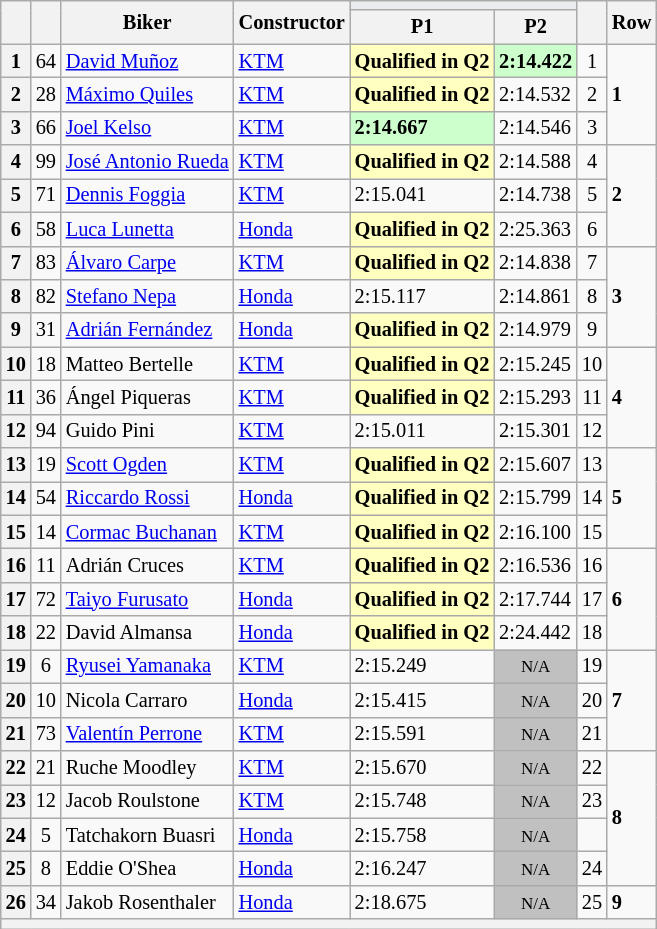<table class="wikitable sortable" style="font-size: 85%;">
<tr>
<th rowspan="2"></th>
<th rowspan="2"></th>
<th rowspan="2">Biker</th>
<th rowspan="2">Constructor</th>
<th colspan="2" style="background:#eaecf0; text-align:center;"></th>
<th rowspan="2"></th>
<th rowspan="2">Row</th>
</tr>
<tr>
<th scope="col">P1</th>
<th scope="col">P2</th>
</tr>
<tr>
<th scope="row">1</th>
<td align="center">64</td>
<td> <a href='#'>David Muñoz</a></td>
<td><a href='#'>KTM</a></td>
<td style="background:#ffffbf;"><strong>Qualified in Q2</strong></td>
<td style="background:#ccffcc;"><strong>2:14.422</strong></td>
<td align="center">1</td>
<td rowspan="3"><strong>1</strong></td>
</tr>
<tr>
<th scope="row">2</th>
<td align="center">28</td>
<td> <a href='#'>Máximo Quiles</a></td>
<td><a href='#'>KTM</a></td>
<td style="background:#ffffbf;"><strong>Qualified in Q2</strong></td>
<td>2:14.532</td>
<td align="center">2</td>
</tr>
<tr>
<th scope="row">3</th>
<td align="center">66</td>
<td> <a href='#'>Joel Kelso</a></td>
<td><a href='#'>KTM</a></td>
<td style="background:#ccffcc;"><strong>2:14.667</strong></td>
<td>2:14.546</td>
<td align="center">3</td>
</tr>
<tr>
<th scope="row">4</th>
<td align="center">99</td>
<td> <a href='#'>José Antonio Rueda</a></td>
<td><a href='#'>KTM</a></td>
<td style="background:#ffffbf;"><strong>Qualified in Q2</strong></td>
<td>2:14.588</td>
<td align="center">4</td>
<td rowspan="3"><strong>2</strong></td>
</tr>
<tr>
<th scope="row">5</th>
<td align="center">71</td>
<td> <a href='#'>Dennis Foggia</a></td>
<td><a href='#'>KTM</a></td>
<td>2:15.041</td>
<td>2:14.738</td>
<td align="center">5</td>
</tr>
<tr>
<th scope="row">6</th>
<td align="center">58</td>
<td> <a href='#'>Luca Lunetta</a></td>
<td><a href='#'>Honda</a></td>
<td style="background:#ffffbf;"><strong>Qualified in Q2</strong></td>
<td>2:25.363</td>
<td align="center">6</td>
</tr>
<tr>
<th scope="row">7</th>
<td align="center">83</td>
<td> <a href='#'>Álvaro Carpe</a></td>
<td><a href='#'>KTM</a></td>
<td style="background:#ffffbf;"><strong>Qualified in Q2</strong></td>
<td>2:14.838</td>
<td align="center">7</td>
<td rowspan="3"><strong>3</strong></td>
</tr>
<tr>
<th scope="row">8</th>
<td align="center">82</td>
<td> <a href='#'>Stefano Nepa</a></td>
<td><a href='#'>Honda</a></td>
<td>2:15.117</td>
<td>2:14.861</td>
<td align="center">8</td>
</tr>
<tr>
<th scope="row">9</th>
<td align="center">31</td>
<td> <a href='#'>Adrián Fernández</a></td>
<td><a href='#'>Honda</a></td>
<td style="background:#ffffbf;"><strong>Qualified in Q2</strong></td>
<td>2:14.979</td>
<td align="center">9</td>
</tr>
<tr>
<th scope="row">10</th>
<td align="center">18</td>
<td> Matteo Bertelle</td>
<td><a href='#'>KTM</a></td>
<td style="background:#ffffbf;"><strong>Qualified in Q2</strong></td>
<td>2:15.245</td>
<td align="center">10</td>
<td rowspan="3"><strong>4</strong></td>
</tr>
<tr>
<th scope="row">11</th>
<td align="center">36</td>
<td> Ángel Piqueras</td>
<td><a href='#'>KTM</a></td>
<td style="background:#ffffbf;"><strong>Qualified in Q2</strong></td>
<td>2:15.293</td>
<td align="center">11</td>
</tr>
<tr>
<th scope="row">12</th>
<td align="center">94</td>
<td> Guido Pini</td>
<td><a href='#'>KTM</a></td>
<td>2:15.011</td>
<td>2:15.301</td>
<td align="center">12</td>
</tr>
<tr>
<th scope="row">13</th>
<td align="center">19</td>
<td> <a href='#'>Scott Ogden</a></td>
<td><a href='#'>KTM</a></td>
<td style="background:#ffffbf;"><strong>Qualified in Q2</strong></td>
<td>2:15.607</td>
<td align="center">13</td>
<td rowspan="3"><strong>5</strong></td>
</tr>
<tr>
<th scope="row">14</th>
<td align="center">54</td>
<td> <a href='#'>Riccardo Rossi</a></td>
<td><a href='#'>Honda</a></td>
<td style="background:#ffffbf;"><strong>Qualified in Q2</strong></td>
<td>2:15.799</td>
<td align="center">14</td>
</tr>
<tr>
<th scope="row">15</th>
<td align="center">14</td>
<td> <a href='#'>Cormac Buchanan</a></td>
<td><a href='#'>KTM</a></td>
<td style="background:#ffffbf;"><strong>Qualified in Q2</strong></td>
<td>2:16.100</td>
<td align="center">15</td>
</tr>
<tr>
<th scope="row">16</th>
<td align="center">11</td>
<td> Adrián Cruces</td>
<td><a href='#'>KTM</a></td>
<td style="background:#ffffbf;"><strong>Qualified in Q2</strong></td>
<td>2:16.536</td>
<td align="center">16</td>
<td rowspan="3"><strong>6</strong></td>
</tr>
<tr>
<th scope="row">17</th>
<td align="center">72</td>
<td> <a href='#'>Taiyo Furusato</a></td>
<td><a href='#'>Honda</a></td>
<td style="background:#ffffbf;"><strong>Qualified in Q2</strong></td>
<td>2:17.744</td>
<td align="center">17</td>
</tr>
<tr>
<th scope="row">18</th>
<td align="center">22</td>
<td> David Almansa</td>
<td><a href='#'>Honda</a></td>
<td style="background:#ffffbf;"><strong>Qualified in Q2</strong></td>
<td>2:24.442</td>
<td align="center">18</td>
</tr>
<tr>
<th scope="row">19</th>
<td align="center">6</td>
<td> <a href='#'>Ryusei Yamanaka</a></td>
<td><a href='#'>KTM</a></td>
<td>2:15.249</td>
<td style="background: silver" align="center" data-sort-value="19"><small>N/A</small></td>
<td align="center">19</td>
<td rowspan="3"><strong>7</strong></td>
</tr>
<tr>
<th scope="row">20</th>
<td align="center">10</td>
<td> Nicola Carraro</td>
<td><a href='#'>Honda</a></td>
<td>2:15.415</td>
<td style="background: silver" align="center" data-sort-value="19"><small>N/A</small></td>
<td align="center">20</td>
</tr>
<tr>
<th scope="row">21</th>
<td align="center">73</td>
<td> <a href='#'>Valentín Perrone</a></td>
<td><a href='#'>KTM</a></td>
<td>2:15.591</td>
<td style="background: silver" align="center" data-sort-value="19"><small>N/A</small></td>
<td align="center">21</td>
</tr>
<tr>
<th scope="row">22</th>
<td align="center">21</td>
<td> Ruche Moodley</td>
<td><a href='#'>KTM</a></td>
<td>2:15.670</td>
<td style="background: silver" align="center" data-sort-value="19"><small>N/A</small></td>
<td align="center">22</td>
<td rowspan="4"><strong>8</strong></td>
</tr>
<tr>
<th scope="row">23</th>
<td align="center">12</td>
<td> Jacob Roulstone</td>
<td><a href='#'>KTM</a></td>
<td>2:15.748</td>
<td style="background: silver" align="center" data-sort-value="19"><small>N/A</small></td>
<td align="center">23</td>
</tr>
<tr>
<th scope="row">24</th>
<td align="center">5</td>
<td> Tatchakorn Buasri</td>
<td><a href='#'>Honda</a></td>
<td>2:15.758</td>
<td style="background: silver" align="center" data-sort-value="19"><small>N/A</small></td>
<td align="center"></td>
</tr>
<tr>
<th scope="row">25</th>
<td align="center">8</td>
<td> Eddie O'Shea</td>
<td><a href='#'>Honda</a></td>
<td>2:16.247</td>
<td style="background: silver" align="center" data-sort-value="19"><small>N/A</small></td>
<td align="center">24</td>
</tr>
<tr>
<th scope="row">26</th>
<td align="center">34</td>
<td> Jakob Rosenthaler</td>
<td><a href='#'>Honda</a></td>
<td>2:18.675</td>
<td style="background: silver" align="center" data-sort-value="19"><small>N/A</small></td>
<td align="center">25</td>
<td rowspan="1"><strong>9</strong></td>
</tr>
<tr>
<th colspan="8"></th>
</tr>
</table>
